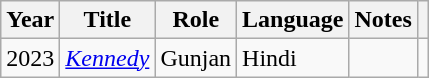<table class="wikitable plainrowheaders sortable">
<tr>
<th scope="col">Year</th>
<th scope="col">Title</th>
<th scope="col">Role</th>
<th scope="col">Language</th>
<th scope="col" class="unsortable">Notes</th>
<th scope="col" class="unsortable"></th>
</tr>
<tr>
<td>2023</td>
<td><em><a href='#'>Kennedy</a></em></td>
<td>Gunjan</td>
<td>Hindi</td>
<td></td>
<td></td>
</tr>
</table>
